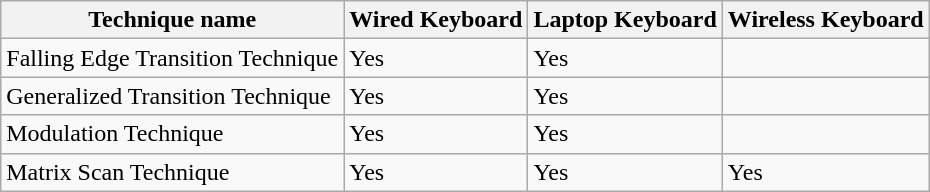<table class="wikitable">
<tr>
<th>Technique name</th>
<th>Wired Keyboard</th>
<th>Laptop Keyboard</th>
<th>Wireless Keyboard</th>
</tr>
<tr>
<td>Falling Edge Transition Technique</td>
<td>Yes</td>
<td>Yes</td>
<td></td>
</tr>
<tr>
<td>Generalized Transition Technique</td>
<td>Yes</td>
<td>Yes</td>
<td></td>
</tr>
<tr>
<td>Modulation Technique</td>
<td>Yes</td>
<td>Yes</td>
<td></td>
</tr>
<tr>
<td>Matrix Scan Technique</td>
<td>Yes</td>
<td>Yes</td>
<td>Yes</td>
</tr>
</table>
